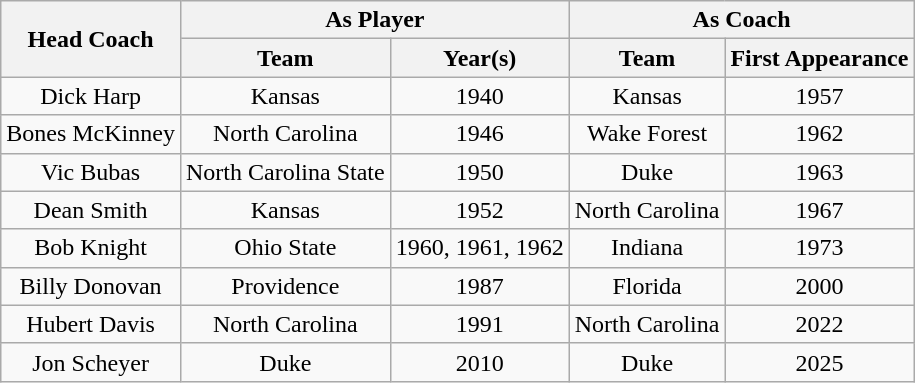<table class="wikitable" style="text-align:center">
<tr>
<th rowspan="2">Head Coach</th>
<th colspan="2">As Player</th>
<th colspan="2">As Coach</th>
</tr>
<tr>
<th>Team</th>
<th>Year(s)</th>
<th>Team</th>
<th>First Appearance</th>
</tr>
<tr>
<td>Dick Harp</td>
<td>Kansas</td>
<td>1940</td>
<td>Kansas</td>
<td>1957</td>
</tr>
<tr>
<td>Bones McKinney</td>
<td>North Carolina</td>
<td>1946</td>
<td>Wake Forest</td>
<td>1962</td>
</tr>
<tr>
<td>Vic Bubas</td>
<td>North Carolina State</td>
<td>1950</td>
<td>Duke</td>
<td>1963</td>
</tr>
<tr>
<td>Dean Smith</td>
<td>Kansas</td>
<td>1952</td>
<td>North Carolina</td>
<td>1967</td>
</tr>
<tr>
<td>Bob Knight</td>
<td>Ohio State</td>
<td>1960, 1961, 1962</td>
<td>Indiana</td>
<td>1973</td>
</tr>
<tr>
<td>Billy Donovan</td>
<td>Providence</td>
<td>1987</td>
<td>Florida</td>
<td>2000</td>
</tr>
<tr>
<td>Hubert Davis</td>
<td>North Carolina</td>
<td>1991</td>
<td>North Carolina</td>
<td>2022</td>
</tr>
<tr>
<td>Jon Scheyer</td>
<td>Duke</td>
<td>2010</td>
<td>Duke</td>
<td>2025</td>
</tr>
</table>
